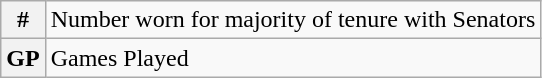<table class="wikitable">
<tr>
<th>#</th>
<td>Number worn for majority of tenure with Senators</td>
</tr>
<tr>
<th>GP</th>
<td>Games Played</td>
</tr>
</table>
